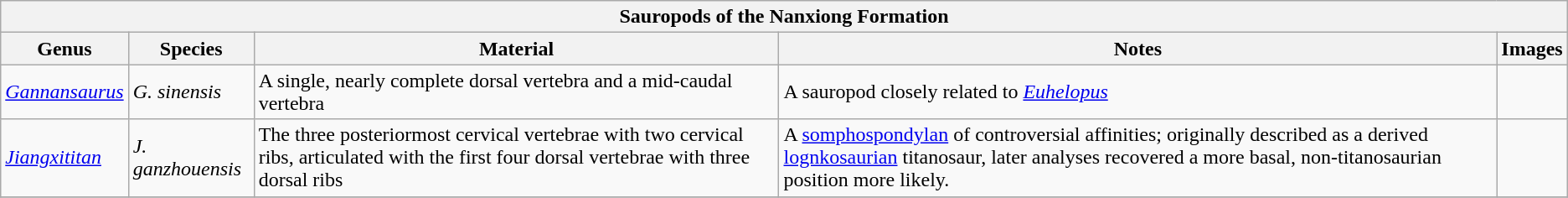<table class="wikitable" align="center">
<tr>
<th colspan="7" style="text-align:center;"><strong>Sauropods</strong> of the Nanxiong Formation</th>
</tr>
<tr>
<th>Genus</th>
<th>Species</th>
<th>Material</th>
<th>Notes</th>
<th>Images</th>
</tr>
<tr>
<td><em><a href='#'>Gannansaurus</a></em></td>
<td><em>G. sinensis</em></td>
<td>A single, nearly complete dorsal vertebra and a mid-caudal vertebra</td>
<td>A sauropod closely related to <em><a href='#'>Euhelopus</a></em></td>
<td><br></td>
</tr>
<tr>
<td><em><a href='#'>Jiangxititan</a></em></td>
<td><em>J. ganzhouensis</em></td>
<td>The three posteriormost cervical vertebrae with two cervical ribs, articulated with the first four dorsal vertebrae with three dorsal ribs</td>
<td>A <a href='#'>somphospondylan</a> of controversial affinities; originally described as a derived <a href='#'>lognkosaurian</a> titanosaur, later analyses recovered a more basal, non-titanosaurian position more likely.</td>
<td></td>
</tr>
<tr>
</tr>
</table>
